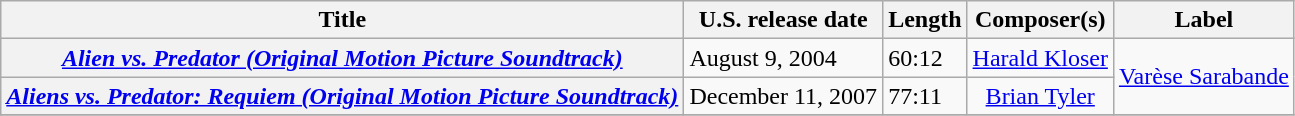<table class="wikitable plainrowheaders" style="text-align:center">
<tr>
<th>Title</th>
<th>U.S. release date</th>
<th>Length</th>
<th>Composer(s)</th>
<th>Label</th>
</tr>
<tr>
<th scope="row"><em><a href='#'>Alien vs. Predator (Original Motion Picture Soundtrack)</a></em></th>
<td style="text-align:left">August 9, 2004</td>
<td style="text-align:left">60:12</td>
<td><a href='#'>Harald Kloser</a></td>
<td rowspan="2"><a href='#'>Varèse Sarabande</a></td>
</tr>
<tr>
<th scope="row"><em><a href='#'>Aliens vs. Predator: Requiem (Original Motion Picture Soundtrack)</a></em></th>
<td style="text-align:left">December 11, 2007</td>
<td style="text-align:left">77:11</td>
<td><a href='#'>Brian Tyler</a></td>
</tr>
<tr>
</tr>
</table>
